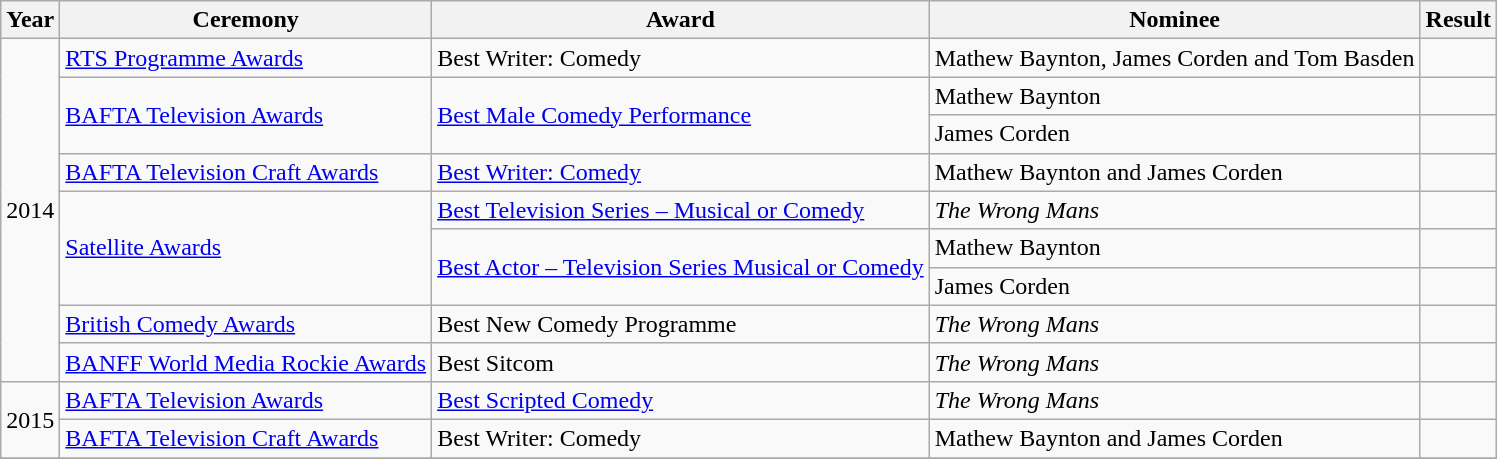<table class="wikitable">
<tr>
<th>Year</th>
<th>Ceremony</th>
<th>Award</th>
<th>Nominee</th>
<th>Result</th>
</tr>
<tr>
<td rowspan=9>2014</td>
<td><a href='#'>RTS Programme Awards</a></td>
<td>Best Writer: Comedy</td>
<td>Mathew Baynton, James Corden and Tom Basden</td>
<td></td>
</tr>
<tr>
<td rowspan=2><a href='#'>BAFTA Television Awards</a></td>
<td rowspan=2><a href='#'>Best Male Comedy Performance</a></td>
<td>Mathew Baynton</td>
<td></td>
</tr>
<tr>
<td>James Corden</td>
<td></td>
</tr>
<tr>
<td><a href='#'>BAFTA Television Craft Awards</a></td>
<td><a href='#'>Best Writer: Comedy</a></td>
<td>Mathew Baynton and James Corden</td>
<td></td>
</tr>
<tr>
<td rowspan=3><a href='#'>Satellite Awards</a></td>
<td><a href='#'>Best Television Series – Musical or Comedy</a></td>
<td><em>The Wrong Mans</em></td>
<td></td>
</tr>
<tr>
<td rowspan=2><a href='#'>Best Actor – Television Series Musical or Comedy</a></td>
<td>Mathew Baynton</td>
<td></td>
</tr>
<tr>
<td>James Corden</td>
<td></td>
</tr>
<tr>
<td><a href='#'>British Comedy Awards</a></td>
<td>Best New Comedy Programme</td>
<td><em>The Wrong Mans</em></td>
<td></td>
</tr>
<tr>
<td><a href='#'>BANFF World Media Rockie Awards</a></td>
<td>Best Sitcom</td>
<td><em>The Wrong Mans</em></td>
<td></td>
</tr>
<tr>
<td rowspan=2>2015</td>
<td><a href='#'>BAFTA Television Awards</a></td>
<td><a href='#'>Best Scripted Comedy</a></td>
<td><em>The Wrong Mans</em></td>
<td></td>
</tr>
<tr>
<td><a href='#'>BAFTA Television Craft Awards</a></td>
<td>Best Writer: Comedy</td>
<td>Mathew Baynton and James Corden</td>
<td></td>
</tr>
<tr>
</tr>
</table>
